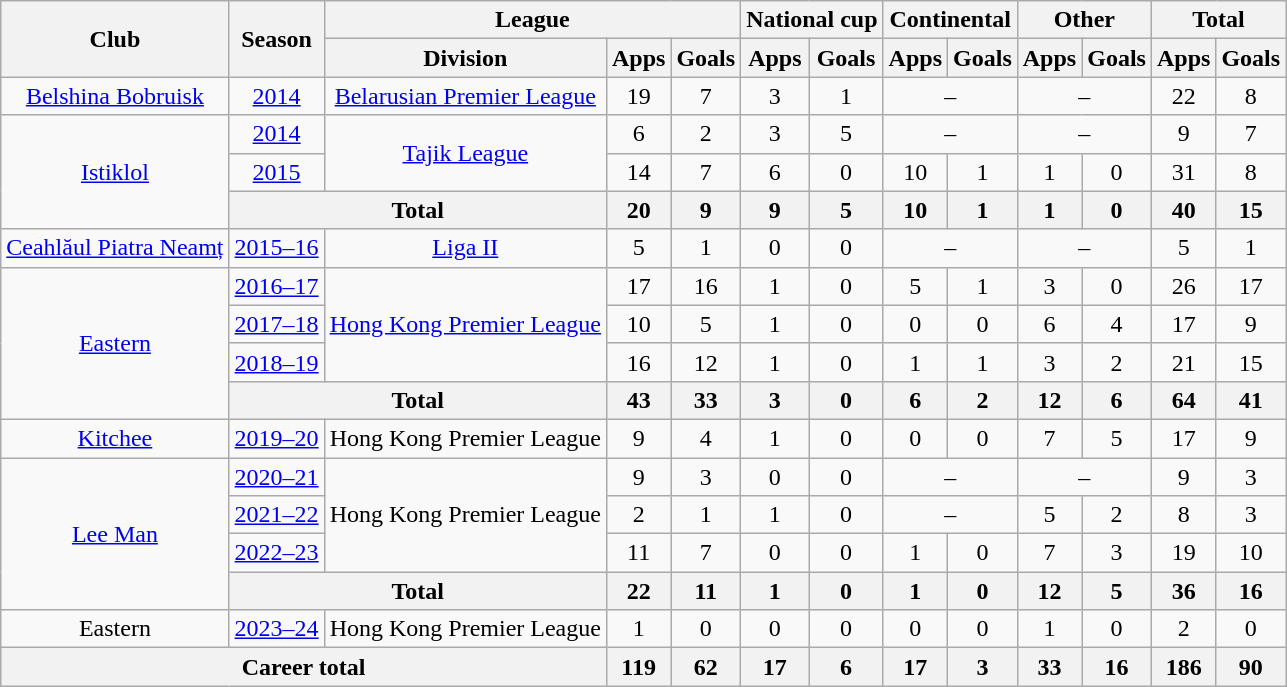<table class="wikitable" style="text-align:center">
<tr>
<th rowspan="2">Club</th>
<th rowspan="2">Season</th>
<th colspan="3">League</th>
<th colspan="2">National cup</th>
<th colspan="2">Continental</th>
<th colspan="2">Other</th>
<th colspan="2">Total</th>
</tr>
<tr>
<th>Division</th>
<th>Apps</th>
<th>Goals</th>
<th>Apps</th>
<th>Goals</th>
<th>Apps</th>
<th>Goals</th>
<th>Apps</th>
<th>Goals</th>
<th>Apps</th>
<th>Goals</th>
</tr>
<tr>
<td><a href='#'>Belshina Bobruisk</a></td>
<td><a href='#'>2014</a></td>
<td><a href='#'>Belarusian Premier League</a></td>
<td>19</td>
<td>7</td>
<td>3</td>
<td>1</td>
<td colspan="2">–</td>
<td colspan="2">–</td>
<td>22</td>
<td>8</td>
</tr>
<tr>
<td rowspan="3"><a href='#'>Istiklol</a></td>
<td><a href='#'>2014</a></td>
<td rowspan="2"><a href='#'>Tajik League</a></td>
<td>6</td>
<td>2</td>
<td>3</td>
<td>5</td>
<td colspan="2">–</td>
<td colspan="2">–</td>
<td>9</td>
<td>7</td>
</tr>
<tr>
<td><a href='#'>2015</a></td>
<td>14</td>
<td>7</td>
<td>6</td>
<td>0</td>
<td>10</td>
<td>1</td>
<td>1</td>
<td>0</td>
<td>31</td>
<td>8</td>
</tr>
<tr>
<th colspan="2">Total</th>
<th>20</th>
<th>9</th>
<th>9</th>
<th>5</th>
<th>10</th>
<th>1</th>
<th>1</th>
<th>0</th>
<th>40</th>
<th>15</th>
</tr>
<tr>
<td><a href='#'>Ceahlăul Piatra Neamț</a></td>
<td><a href='#'>2015–16</a></td>
<td><a href='#'>Liga II</a></td>
<td>5</td>
<td>1</td>
<td>0</td>
<td>0</td>
<td colspan="2">–</td>
<td colspan="2">–</td>
<td>5</td>
<td>1</td>
</tr>
<tr>
<td rowspan="4"><a href='#'>Eastern</a></td>
<td><a href='#'>2016–17</a></td>
<td rowspan="3"><a href='#'>Hong Kong Premier League</a></td>
<td>17</td>
<td>16</td>
<td>1</td>
<td>0</td>
<td>5</td>
<td>1</td>
<td>3</td>
<td>0</td>
<td>26</td>
<td>17</td>
</tr>
<tr>
<td><a href='#'>2017–18</a></td>
<td>10</td>
<td>5</td>
<td>1</td>
<td>0</td>
<td>0</td>
<td>0</td>
<td>6</td>
<td>4</td>
<td>17</td>
<td>9</td>
</tr>
<tr>
<td><a href='#'>2018–19</a></td>
<td>16</td>
<td>12</td>
<td>1</td>
<td>0</td>
<td>1</td>
<td>1</td>
<td>3</td>
<td>2</td>
<td>21</td>
<td>15</td>
</tr>
<tr>
<th colspan="2">Total</th>
<th>43</th>
<th>33</th>
<th>3</th>
<th>0</th>
<th>6</th>
<th>2</th>
<th>12</th>
<th>6</th>
<th>64</th>
<th>41</th>
</tr>
<tr>
<td><a href='#'>Kitchee</a></td>
<td><a href='#'>2019–20</a></td>
<td>Hong Kong Premier League</td>
<td>9</td>
<td>4</td>
<td>1</td>
<td>0</td>
<td>0</td>
<td>0</td>
<td>7</td>
<td>5</td>
<td>17</td>
<td>9</td>
</tr>
<tr>
<td rowspan="4"><a href='#'>Lee Man</a></td>
<td><a href='#'>2020–21</a></td>
<td rowspan="3">Hong Kong Premier League</td>
<td>9</td>
<td>3</td>
<td>0</td>
<td>0</td>
<td colspan="2">–</td>
<td colspan="2">–</td>
<td>9</td>
<td>3</td>
</tr>
<tr>
<td><a href='#'>2021–22</a></td>
<td>2</td>
<td>1</td>
<td>1</td>
<td>0</td>
<td colspan="2">–</td>
<td>5</td>
<td>2</td>
<td>8</td>
<td>3</td>
</tr>
<tr>
<td><a href='#'>2022–23</a></td>
<td>11</td>
<td>7</td>
<td>0</td>
<td>0</td>
<td>1</td>
<td>0</td>
<td>7</td>
<td>3</td>
<td>19</td>
<td>10</td>
</tr>
<tr>
<th colspan="2">Total</th>
<th>22</th>
<th>11</th>
<th>1</th>
<th>0</th>
<th>1</th>
<th>0</th>
<th>12</th>
<th>5</th>
<th>36</th>
<th>16</th>
</tr>
<tr>
<td>Eastern</td>
<td><a href='#'>2023–24</a></td>
<td>Hong Kong Premier League</td>
<td>1</td>
<td>0</td>
<td>0</td>
<td>0</td>
<td>0</td>
<td>0</td>
<td>1</td>
<td>0</td>
<td>2</td>
<td>0</td>
</tr>
<tr>
<th colspan="3">Career total</th>
<th>119</th>
<th>62</th>
<th>17</th>
<th>6</th>
<th>17</th>
<th>3</th>
<th>33</th>
<th>16</th>
<th>186</th>
<th>90</th>
</tr>
</table>
